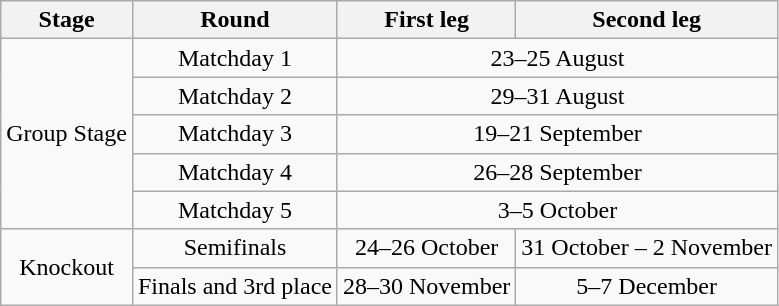<table class="wikitable" style="text-align:center">
<tr>
<th>Stage</th>
<th>Round</th>
<th>First leg</th>
<th>Second leg</th>
</tr>
<tr>
<td rowspan="5">Group Stage</td>
<td>Matchday 1</td>
<td colspan="2">23–25 August</td>
</tr>
<tr>
<td>Matchday 2</td>
<td colspan="2">29–31 August</td>
</tr>
<tr>
<td>Matchday 3</td>
<td colspan="2">19–21 September</td>
</tr>
<tr>
<td>Matchday 4</td>
<td colspan="2">26–28 September</td>
</tr>
<tr>
<td>Matchday 5</td>
<td colspan="2">3–5 October</td>
</tr>
<tr>
<td rowspan="2">Knockout</td>
<td>Semifinals</td>
<td>24–26 October</td>
<td>31 October – 2 November</td>
</tr>
<tr>
<td>Finals and 3rd place</td>
<td>28–30 November</td>
<td>5–7 December</td>
</tr>
</table>
